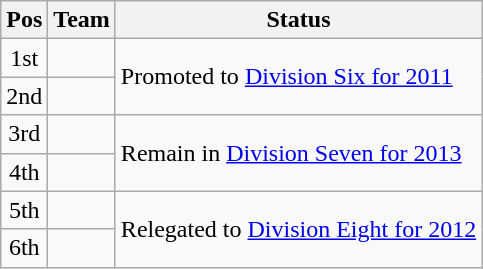<table class="wikitable">
<tr>
<th>Pos</th>
<th>Team</th>
<th>Status</th>
</tr>
<tr>
<td align="center">1st</td>
<td></td>
<td rowspan=2>Promoted to <a href='#'>Division Six for 2011</a></td>
</tr>
<tr>
<td align="center">2nd</td>
<td></td>
</tr>
<tr>
<td align="center">3rd</td>
<td></td>
<td rowspan=2>Remain in <a href='#'>Division Seven for 2013</a></td>
</tr>
<tr>
<td align="center">4th</td>
<td></td>
</tr>
<tr>
<td align="center">5th</td>
<td></td>
<td rowspan=2>Relegated to <a href='#'>Division Eight for 2012</a></td>
</tr>
<tr>
<td align="center">6th</td>
<td></td>
</tr>
</table>
